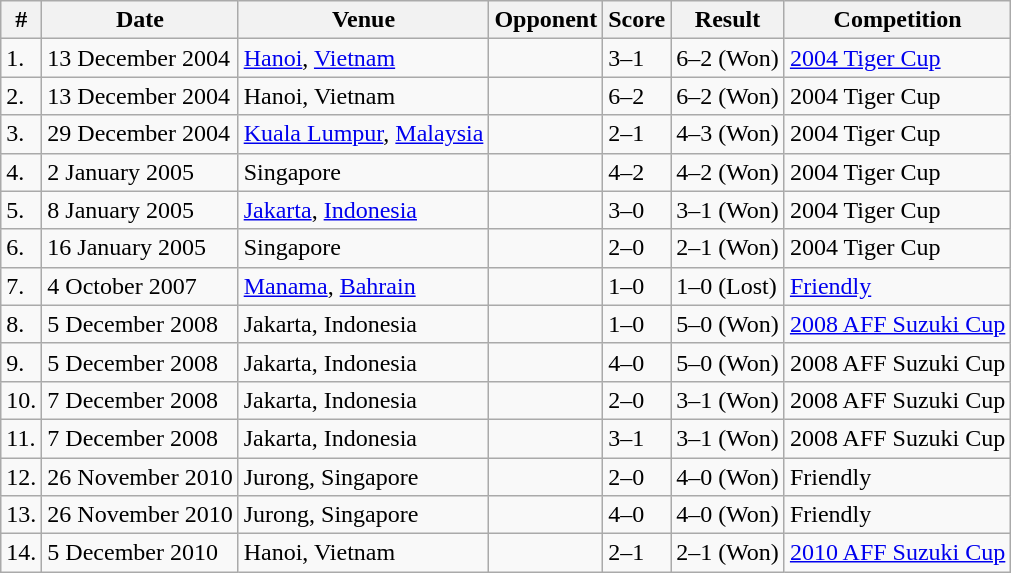<table class="wikitable">
<tr>
<th>#</th>
<th>Date</th>
<th>Venue</th>
<th>Opponent</th>
<th>Score</th>
<th>Result</th>
<th>Competition</th>
</tr>
<tr>
<td>1.</td>
<td>13 December 2004</td>
<td><a href='#'>Hanoi</a>, <a href='#'>Vietnam</a></td>
<td></td>
<td>3–1</td>
<td>6–2 (Won)</td>
<td><a href='#'>2004 Tiger Cup</a></td>
</tr>
<tr>
<td>2.</td>
<td>13 December 2004</td>
<td>Hanoi, Vietnam</td>
<td></td>
<td>6–2</td>
<td>6–2 (Won)</td>
<td>2004 Tiger Cup</td>
</tr>
<tr>
<td>3.</td>
<td>29 December 2004</td>
<td><a href='#'>Kuala Lumpur</a>, <a href='#'>Malaysia</a></td>
<td></td>
<td>2–1</td>
<td>4–3 (Won)</td>
<td>2004 Tiger Cup</td>
</tr>
<tr>
<td>4.</td>
<td>2 January 2005</td>
<td>Singapore</td>
<td></td>
<td>4–2</td>
<td>4–2 (Won)</td>
<td>2004 Tiger Cup</td>
</tr>
<tr>
<td>5.</td>
<td>8 January 2005</td>
<td><a href='#'>Jakarta</a>, <a href='#'>Indonesia</a></td>
<td></td>
<td>3–0</td>
<td>3–1 (Won)</td>
<td>2004 Tiger Cup</td>
</tr>
<tr>
<td>6.</td>
<td>16 January 2005</td>
<td>Singapore</td>
<td></td>
<td>2–0</td>
<td>2–1 (Won)</td>
<td>2004 Tiger Cup</td>
</tr>
<tr>
<td>7.</td>
<td>4 October 2007</td>
<td><a href='#'>Manama</a>, <a href='#'>Bahrain</a></td>
<td></td>
<td>1–0</td>
<td>1–0 (Lost)</td>
<td><a href='#'>Friendly</a></td>
</tr>
<tr>
<td>8.</td>
<td>5 December 2008</td>
<td>Jakarta, Indonesia</td>
<td></td>
<td>1–0</td>
<td>5–0 (Won)</td>
<td><a href='#'>2008 AFF Suzuki Cup</a></td>
</tr>
<tr>
<td>9.</td>
<td>5 December 2008</td>
<td>Jakarta, Indonesia</td>
<td></td>
<td>4–0</td>
<td>5–0 (Won)</td>
<td>2008 AFF Suzuki Cup</td>
</tr>
<tr>
<td>10.</td>
<td>7 December 2008</td>
<td>Jakarta, Indonesia</td>
<td></td>
<td>2–0</td>
<td>3–1 (Won)</td>
<td>2008 AFF Suzuki Cup</td>
</tr>
<tr>
<td>11.</td>
<td>7 December 2008</td>
<td>Jakarta, Indonesia</td>
<td></td>
<td>3–1</td>
<td>3–1 (Won)</td>
<td>2008 AFF Suzuki Cup</td>
</tr>
<tr>
<td>12.</td>
<td>26 November 2010</td>
<td>Jurong, Singapore</td>
<td></td>
<td>2–0</td>
<td>4–0 (Won)</td>
<td>Friendly</td>
</tr>
<tr>
<td>13.</td>
<td>26 November 2010</td>
<td>Jurong, Singapore</td>
<td></td>
<td>4–0</td>
<td>4–0 (Won)</td>
<td>Friendly</td>
</tr>
<tr>
<td>14.</td>
<td>5 December 2010</td>
<td>Hanoi, Vietnam</td>
<td></td>
<td>2–1</td>
<td>2–1 (Won)</td>
<td><a href='#'>2010 AFF Suzuki Cup</a></td>
</tr>
</table>
